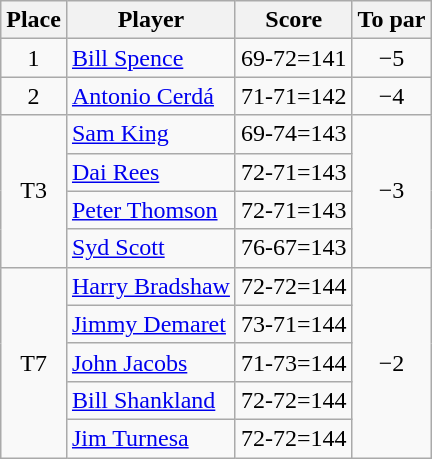<table class="wikitable">
<tr>
<th>Place</th>
<th>Player</th>
<th>Score</th>
<th>To par</th>
</tr>
<tr>
<td align=center>1</td>
<td> <a href='#'>Bill Spence</a></td>
<td align=center>69-72=141</td>
<td align=center>−5</td>
</tr>
<tr>
<td align=center>2</td>
<td> <a href='#'>Antonio Cerdá</a></td>
<td align=center>71-71=142</td>
<td align=center>−4</td>
</tr>
<tr>
<td rowspan="4" align=center>T3</td>
<td> <a href='#'>Sam King</a></td>
<td align=center>69-74=143</td>
<td rowspan="4" align=center>−3</td>
</tr>
<tr>
<td> <a href='#'>Dai Rees</a></td>
<td align=center>72-71=143</td>
</tr>
<tr>
<td> <a href='#'>Peter Thomson</a></td>
<td align=center>72-71=143</td>
</tr>
<tr>
<td> <a href='#'>Syd Scott</a></td>
<td align=center>76-67=143</td>
</tr>
<tr>
<td rowspan="5" align=center>T7</td>
<td> <a href='#'>Harry Bradshaw</a></td>
<td align=center>72-72=144</td>
<td rowspan="5" align=center>−2</td>
</tr>
<tr>
<td> <a href='#'>Jimmy Demaret</a></td>
<td align=center>73-71=144</td>
</tr>
<tr>
<td> <a href='#'>John Jacobs</a></td>
<td align=center>71-73=144</td>
</tr>
<tr>
<td> <a href='#'>Bill Shankland</a></td>
<td align=center>72-72=144</td>
</tr>
<tr>
<td> <a href='#'>Jim Turnesa</a></td>
<td align=center>72-72=144</td>
</tr>
</table>
